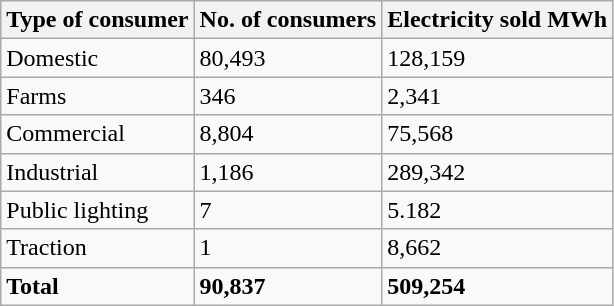<table class="wikitable">
<tr>
<th>Type of consumer</th>
<th>No. of consumers</th>
<th>Electricity sold MWh</th>
</tr>
<tr>
<td>Domestic</td>
<td>80,493</td>
<td>128,159</td>
</tr>
<tr>
<td>Farms</td>
<td>346</td>
<td>2,341</td>
</tr>
<tr>
<td>Commercial</td>
<td>8,804</td>
<td>75,568</td>
</tr>
<tr>
<td>Industrial</td>
<td>1,186</td>
<td>289,342</td>
</tr>
<tr>
<td>Public lighting</td>
<td>7</td>
<td>5.182</td>
</tr>
<tr>
<td>Traction</td>
<td>1</td>
<td>8,662</td>
</tr>
<tr>
<td><strong>Total</strong></td>
<td><strong>90,837</strong></td>
<td><strong>509,254</strong></td>
</tr>
</table>
